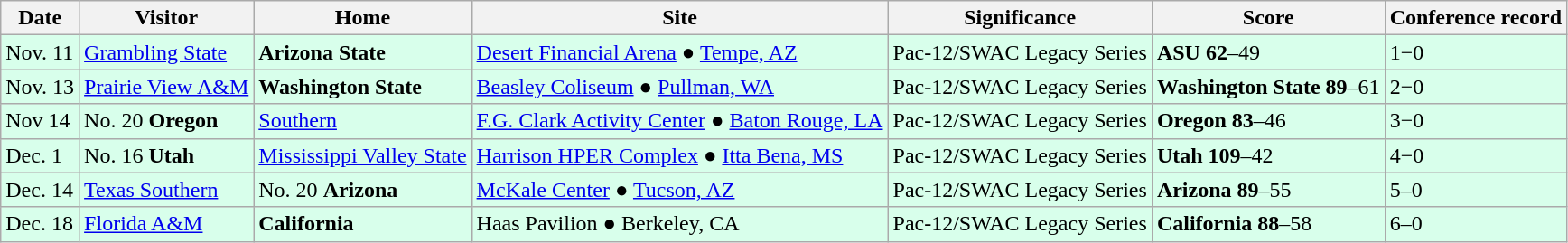<table class="wikitable">
<tr>
<th>Date</th>
<th>Visitor</th>
<th>Home</th>
<th>Site</th>
<th>Significance</th>
<th>Score</th>
<th>Conference record</th>
</tr>
<tr style="background:#D8FFEB;">
<td>Nov. 11</td>
<td><a href='#'>Grambling State</a></td>
<td><strong>Arizona State</strong></td>
<td><a href='#'>Desert Financial Arena</a> ● <a href='#'>Tempe, AZ</a></td>
<td>Pac-12/SWAC Legacy Series</td>
<td><strong>ASU 62</strong>–49</td>
<td>1−0</td>
</tr>
<tr style="background:#D8FFEB;">
<td>Nov. 13</td>
<td><a href='#'>Prairie View A&M</a></td>
<td><strong>Washington State</strong></td>
<td><a href='#'>Beasley Coliseum</a> ● <a href='#'>Pullman, WA</a></td>
<td>Pac-12/SWAC Legacy Series</td>
<td><strong>Washington State 89</strong>–61</td>
<td>2−0</td>
</tr>
<tr style="background:#D8FFEB;">
<td>Nov 14</td>
<td>No. 20 <strong>Oregon</strong></td>
<td><a href='#'>Southern</a></td>
<td><a href='#'>F.G. Clark Activity Center</a> ● <a href='#'>Baton Rouge, LA</a></td>
<td>Pac-12/SWAC Legacy Series</td>
<td><strong>Oregon 83</strong>–46</td>
<td>3−0</td>
</tr>
<tr style="background:#D8FFEB;">
<td>Dec. 1</td>
<td>No. 16 <strong>Utah</strong></td>
<td><a href='#'>Mississippi Valley State</a></td>
<td><a href='#'>Harrison HPER Complex</a> ● <a href='#'>Itta Bena, MS</a></td>
<td>Pac-12/SWAC Legacy Series</td>
<td><strong>Utah 109</strong>–42</td>
<td>4−0</td>
</tr>
<tr style="background:#D8FFEB;">
<td>Dec. 14</td>
<td><a href='#'>Texas Southern</a></td>
<td>No. 20 <strong>Arizona</strong></td>
<td><a href='#'>McKale Center</a> ● <a href='#'>Tucson, AZ</a></td>
<td>Pac-12/SWAC Legacy Series</td>
<td><strong>Arizona 89</strong>–55</td>
<td>5–0</td>
</tr>
<tr style="background:#D8FFEB;">
<td>Dec. 18</td>
<td><a href='#'>Florida A&M</a></td>
<td><strong>California</strong></td>
<td>Haas Pavilion ● Berkeley, CA</td>
<td>Pac-12/SWAC Legacy Series</td>
<td><strong>California 88</strong>–58</td>
<td>6–0</td>
</tr>
</table>
